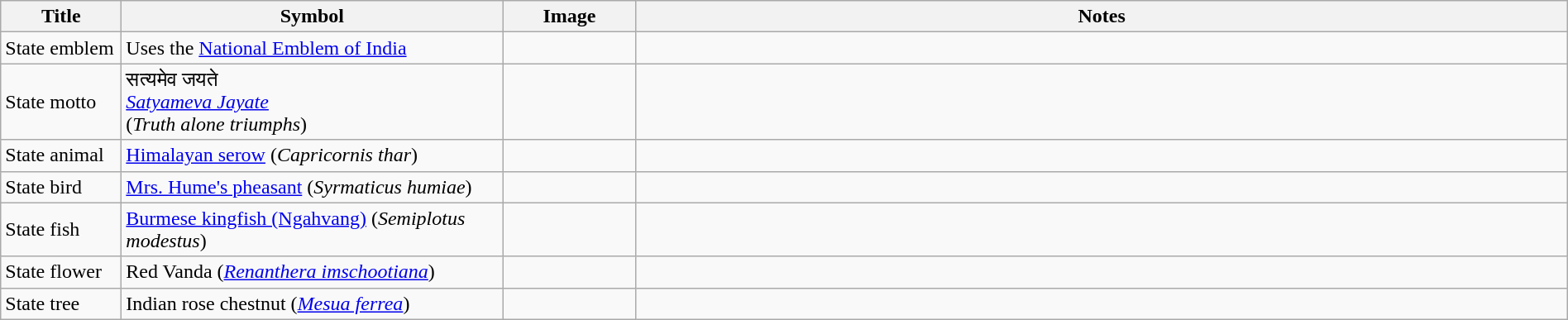<table class="wikitable" style="width: 100%;">
<tr>
<th width=90>Title</th>
<th style="width:300px;">Symbol</th>
<th width=100>Image</th>
<th>Notes</th>
</tr>
<tr>
<td>State emblem</td>
<td>Uses the <a href='#'>National Emblem of India</a></td>
<td style="text-align:center;"></td>
<td></td>
</tr>
<tr>
<td>State motto</td>
<td>सत्यमेव जयते<br> <em><a href='#'>Satyameva Jayate</a></em><br> (<em>Truth alone triumphs</em>)</td>
<td></td>
<td></td>
</tr>
<tr>
<td>State animal</td>
<td><a href='#'>Himalayan serow</a> (<em>Capricornis thar</em>)</td>
<td align=center></td>
<td></td>
</tr>
<tr>
<td>State bird</td>
<td><a href='#'>Mrs. Hume's pheasant</a> (<em>Syrmaticus humiae</em>)</td>
<td align=center></td>
<td></td>
</tr>
<tr>
<td>State fish</td>
<td><a href='#'>Burmese kingfish (Ngahvang)</a> (<em>Semiplotus modestus</em>)</td>
<td align=center></td>
<td></td>
</tr>
<tr>
<td>State flower</td>
<td>Red Vanda (<em><a href='#'>Renanthera imschootiana</a></em>)</td>
<td align=center></td>
<td></td>
</tr>
<tr>
<td>State tree</td>
<td>Indian rose chestnut (<em><a href='#'>Mesua ferrea</a></em>)</td>
<td align=center></td>
<td></td>
</tr>
</table>
